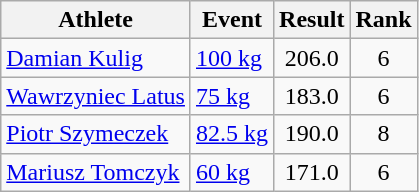<table class="wikitable">
<tr>
<th>Athlete</th>
<th>Event</th>
<th>Result</th>
<th>Rank</th>
</tr>
<tr align=center>
<td align=left><a href='#'>Damian Kulig</a></td>
<td align=left><a href='#'>100 kg</a></td>
<td>206.0</td>
<td>6</td>
</tr>
<tr align=center>
<td align=left><a href='#'>Wawrzyniec Latus</a></td>
<td align=left><a href='#'>75 kg</a></td>
<td>183.0</td>
<td>6</td>
</tr>
<tr align=center>
<td align=left><a href='#'>Piotr Szymeczek</a></td>
<td align=left><a href='#'>82.5 kg</a></td>
<td>190.0</td>
<td>8</td>
</tr>
<tr align=center>
<td align=left><a href='#'>Mariusz Tomczyk</a></td>
<td align=left><a href='#'>60 kg</a></td>
<td>171.0</td>
<td>6</td>
</tr>
</table>
